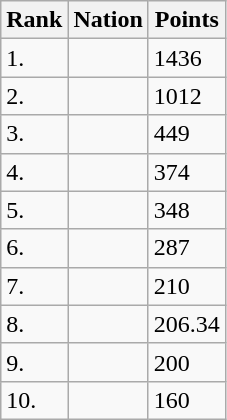<table class="wikitable sortable">
<tr>
<th>Rank</th>
<th>Nation</th>
<th>Points</th>
</tr>
<tr>
<td>1.</td>
<td></td>
<td>1436</td>
</tr>
<tr>
<td>2.</td>
<td></td>
<td>1012</td>
</tr>
<tr>
<td>3.</td>
<td></td>
<td>449</td>
</tr>
<tr>
<td>4.</td>
<td></td>
<td>374</td>
</tr>
<tr>
<td>5.</td>
<td></td>
<td>348</td>
</tr>
<tr>
<td>6.</td>
<td></td>
<td>287</td>
</tr>
<tr>
<td>7.</td>
<td></td>
<td>210</td>
</tr>
<tr>
<td>8.</td>
<td></td>
<td>206.34</td>
</tr>
<tr>
<td>9.</td>
<td></td>
<td>200</td>
</tr>
<tr>
<td>10.</td>
<td></td>
<td>160</td>
</tr>
</table>
